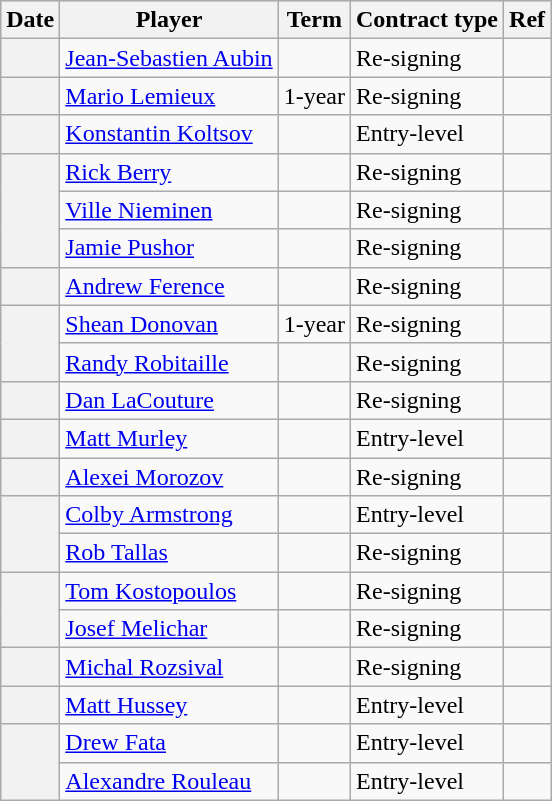<table class="wikitable plainrowheaders">
<tr style="background:#ddd; text-align:center;">
<th>Date</th>
<th>Player</th>
<th>Term</th>
<th>Contract type</th>
<th>Ref</th>
</tr>
<tr>
<th scope="row"></th>
<td><a href='#'>Jean-Sebastien Aubin</a></td>
<td></td>
<td>Re-signing</td>
<td></td>
</tr>
<tr>
<th scope="row"></th>
<td><a href='#'>Mario Lemieux</a></td>
<td>1-year</td>
<td>Re-signing</td>
<td></td>
</tr>
<tr>
<th scope="row"></th>
<td><a href='#'>Konstantin Koltsov</a></td>
<td></td>
<td>Entry-level</td>
<td></td>
</tr>
<tr>
<th scope="row" rowspan=3></th>
<td><a href='#'>Rick Berry</a></td>
<td></td>
<td>Re-signing</td>
<td></td>
</tr>
<tr>
<td><a href='#'>Ville Nieminen</a></td>
<td></td>
<td>Re-signing</td>
<td></td>
</tr>
<tr>
<td><a href='#'>Jamie Pushor</a></td>
<td></td>
<td>Re-signing</td>
<td></td>
</tr>
<tr>
<th scope="row"></th>
<td><a href='#'>Andrew Ference</a></td>
<td></td>
<td>Re-signing</td>
<td></td>
</tr>
<tr>
<th scope="row" rowspan=2></th>
<td><a href='#'>Shean Donovan</a></td>
<td>1-year</td>
<td>Re-signing</td>
<td></td>
</tr>
<tr>
<td><a href='#'>Randy Robitaille</a></td>
<td></td>
<td>Re-signing</td>
<td></td>
</tr>
<tr>
<th scope="row"></th>
<td><a href='#'>Dan LaCouture</a></td>
<td></td>
<td>Re-signing</td>
<td></td>
</tr>
<tr>
<th scope="row"></th>
<td><a href='#'>Matt Murley</a></td>
<td></td>
<td>Entry-level</td>
<td></td>
</tr>
<tr>
<th scope="row"></th>
<td><a href='#'>Alexei Morozov</a></td>
<td></td>
<td>Re-signing</td>
<td></td>
</tr>
<tr>
<th scope="row" rowspan=2></th>
<td><a href='#'>Colby Armstrong</a></td>
<td></td>
<td>Entry-level</td>
<td></td>
</tr>
<tr>
<td><a href='#'>Rob Tallas</a></td>
<td></td>
<td>Re-signing</td>
<td></td>
</tr>
<tr>
<th scope="row" rowspan=2></th>
<td><a href='#'>Tom Kostopoulos</a></td>
<td></td>
<td>Re-signing</td>
<td></td>
</tr>
<tr>
<td><a href='#'>Josef Melichar</a></td>
<td></td>
<td>Re-signing</td>
<td></td>
</tr>
<tr>
<th scope="row"></th>
<td><a href='#'>Michal Rozsival</a></td>
<td></td>
<td>Re-signing</td>
<td></td>
</tr>
<tr>
<th scope="row"></th>
<td><a href='#'>Matt Hussey</a></td>
<td></td>
<td>Entry-level</td>
<td></td>
</tr>
<tr>
<th scope="row" rowspan=2></th>
<td><a href='#'>Drew Fata</a></td>
<td></td>
<td>Entry-level</td>
<td></td>
</tr>
<tr>
<td><a href='#'>Alexandre Rouleau</a></td>
<td></td>
<td>Entry-level</td>
<td></td>
</tr>
</table>
